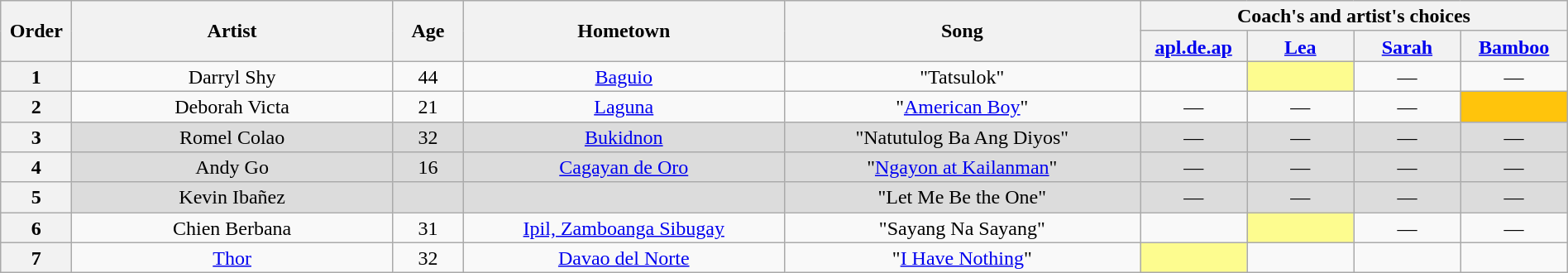<table class="wikitable" style="text-align:center; line-height:17px; width:100%;">
<tr>
<th rowspan="2" scope="col" style="width:04%;">Order</th>
<th rowspan="2" scope="col" style="width:18%;">Artist</th>
<th rowspan="2" scope="col" style="width:04%;">Age</th>
<th rowspan="2" scope="col" style="width:18%;">Hometown</th>
<th rowspan="2" scope="col" style="width:20%;">Song</th>
<th colspan="4" scope="col" style="width:24%;">Coach's and artist's choices</th>
</tr>
<tr>
<th style="width:06%;"><a href='#'>apl.de.ap</a></th>
<th style="width:06%;"><a href='#'>Lea</a></th>
<th style="width:06%;"><a href='#'>Sarah</a></th>
<th style="width:06%;"><a href='#'>Bamboo</a></th>
</tr>
<tr>
<th scope="row">1</th>
<td>Darryl Shy</td>
<td>44</td>
<td><a href='#'>Baguio</a></td>
<td>"Tatsulok"</td>
<td><strong></strong></td>
<td style="background:#fdfc8f;"><strong></strong></td>
<td>—</td>
<td>—</td>
</tr>
<tr>
<th scope="row">2</th>
<td>Deborah Victa</td>
<td>21</td>
<td><a href='#'>Laguna</a></td>
<td>"<a href='#'>American Boy</a>"</td>
<td>—</td>
<td>—</td>
<td>—</td>
<td style="background:#FFC40C;"><strong></strong></td>
</tr>
<tr>
<th scope="row">3</th>
<td style="background:#DCDCDC;">Romel Colao</td>
<td style="background:#DCDCDC;">32</td>
<td style="background:#DCDCDC;"><a href='#'>Bukidnon</a></td>
<td style="background:#DCDCDC;">"Natutulog Ba Ang Diyos"</td>
<td style="background:#DCDCDC;">—</td>
<td style="background:#DCDCDC;">—</td>
<td style="background:#DCDCDC;">—</td>
<td style="background:#DCDCDC;">—</td>
</tr>
<tr>
<th scope="row">4</th>
<td style="background:#DCDCDC;">Andy Go</td>
<td style="background:#DCDCDC;">16</td>
<td style="background:#DCDCDC;"><a href='#'>Cagayan de Oro</a></td>
<td style="background:#DCDCDC;">"<a href='#'>Ngayon at Kailanman</a>"</td>
<td style="background:#DCDCDC;">—</td>
<td style="background:#DCDCDC;">—</td>
<td style="background:#DCDCDC;">—</td>
<td style="background:#DCDCDC;">—</td>
</tr>
<tr>
<th scope="row">5</th>
<td style="background:#DCDCDC;">Kevin Ibañez</td>
<td style="background:#DCDCDC;"></td>
<td style="background:#DCDCDC;"></td>
<td style="background:#DCDCDC;">"Let Me Be the One"</td>
<td style="background:#DCDCDC;">—</td>
<td style="background:#DCDCDC;">—</td>
<td style="background:#DCDCDC;">—</td>
<td style="background:#DCDCDC;">—</td>
</tr>
<tr>
<th scope="row">6</th>
<td>Chien Berbana</td>
<td>31</td>
<td><a href='#'>Ipil, Zamboanga Sibugay</a></td>
<td>"Sayang Na Sayang"</td>
<td><strong></strong></td>
<td style="background:#fdfc8f;"><strong></strong></td>
<td>—</td>
<td>—</td>
</tr>
<tr>
<th scope="row">7</th>
<td><a href='#'>Thor</a></td>
<td>32</td>
<td><a href='#'>Davao del Norte</a></td>
<td>"<a href='#'>I Have Nothing</a>"</td>
<td style="background:#fdfc8f;"><strong></strong></td>
<td><strong></strong></td>
<td><strong></strong></td>
<td><strong></strong></td>
</tr>
</table>
